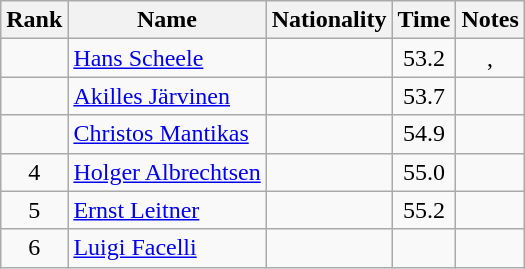<table class="wikitable sortable" style="text-align:center">
<tr>
<th>Rank</th>
<th>Name</th>
<th>Nationality</th>
<th>Time</th>
<th>Notes</th>
</tr>
<tr>
<td></td>
<td align=left><a href='#'>Hans Scheele</a></td>
<td align=left></td>
<td>53.2</td>
<td>, </td>
</tr>
<tr>
<td></td>
<td align=left><a href='#'>Akilles Järvinen</a></td>
<td align=left></td>
<td>53.7</td>
<td></td>
</tr>
<tr>
<td></td>
<td align=left><a href='#'>Christos Mantikas</a></td>
<td align=left></td>
<td>54.9</td>
<td></td>
</tr>
<tr>
<td>4</td>
<td align=left><a href='#'>Holger Albrechtsen</a></td>
<td align=left></td>
<td>55.0</td>
<td></td>
</tr>
<tr>
<td>5</td>
<td align=left><a href='#'>Ernst Leitner</a></td>
<td align=left></td>
<td>55.2</td>
<td></td>
</tr>
<tr>
<td>6</td>
<td align=left><a href='#'>Luigi Facelli</a></td>
<td align=left></td>
<td></td>
<td></td>
</tr>
</table>
